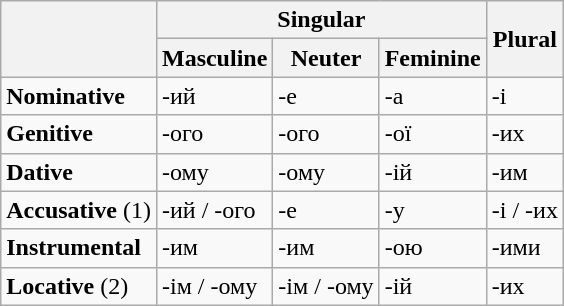<table align=center class="wikitable">
<tr>
<th rowspan="2"></th>
<th colspan="3" align="center">Singular</th>
<th rowspan="2" align="center">Plural</th>
</tr>
<tr>
<th>Masculine</th>
<th>Neuter</th>
<th>Feminine</th>
</tr>
<tr>
<td><strong>Nominative</strong></td>
<td>-ий</td>
<td>-е</td>
<td>-а</td>
<td>-і</td>
</tr>
<tr>
<td><strong>Genitive</strong></td>
<td>-ого</td>
<td>-ого</td>
<td>-ої</td>
<td>-их</td>
</tr>
<tr>
<td><strong>Dative</strong></td>
<td>-ому</td>
<td>-ому</td>
<td>-ій</td>
<td>-им</td>
</tr>
<tr>
<td><strong>Accusative</strong> (1)</td>
<td>-ий / -ого</td>
<td>-е</td>
<td>-у</td>
<td>-і / -их</td>
</tr>
<tr>
<td><strong>Instrumental</strong></td>
<td>-им</td>
<td>-им</td>
<td>-ою</td>
<td>-ими</td>
</tr>
<tr>
<td><strong>Locative</strong> (2)</td>
<td>-ім / -ому</td>
<td>-ім / -ому</td>
<td>-ій</td>
<td>-их</td>
</tr>
</table>
